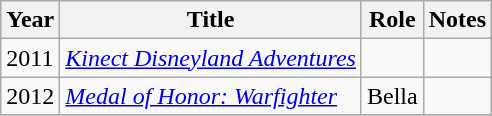<table class="wikitable sortable">
<tr>
<th>Year</th>
<th>Title</th>
<th>Role</th>
<th class="unsortable">Notes</th>
</tr>
<tr>
<td>2011</td>
<td><em><a href='#'>Kinect Disneyland Adventures</a></em></td>
<td></td>
<td></td>
</tr>
<tr>
<td>2012</td>
<td><em><a href='#'>Medal of Honor: Warfighter</a></em></td>
<td>Bella</td>
<td></td>
</tr>
<tr>
</tr>
</table>
